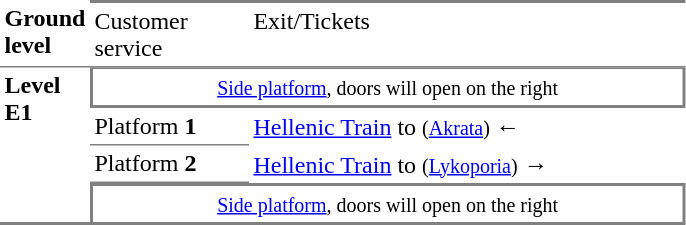<table table border=0 cellspacing=0 cellpadding=3>
<tr>
<td style="border-bottom:solid 1px gray;" width=50 valign=top><strong>Ground level</strong></td>
<td style="border-top:solid 2px gray;border-bottom:solid 1px gray;" width=100 valign=top>Customer service</td>
<td style="border-top:solid 2px gray;border-bottom:solid 1px gray;" width=285 valign=top>Exit/Tickets</td>
</tr>
<tr>
<td style="border-bottom:solid 2px gray;" rowspan=5 valign=top><strong>Level<br>Ε1</strong></td>
<td style="border-top:solid 1px gray;border-right:solid 2px gray;border-left:solid 2px gray;border-bottom:solid 2px gray;text-align:center;" colspan=2><small><a href='#'>Side platform</a>, doors will open on the right</small></td>
</tr>
<tr>
<td style="border-bottom:solid 1px gray;">Platform <strong>1</strong></td>
<td><a href='#'>Hellenic Train</a> to  <small>(<a href='#'>Akrata</a>)</small> ←</td>
</tr>
<tr>
<td style="border-bottom:solid 1px gray;">Platform <strong>2</strong></td>
<td><a href='#'>Hellenic Train</a> to  <small>(<a href='#'>Lykoporia</a>)</small> →</td>
</tr>
<tr>
<td style="border-top:solid 2px gray;border-right:solid 2px gray;border-left:solid 2px gray;border-bottom:solid 2px gray;text-align:center;" colspan=2><small><a href='#'>Side platform</a>, doors will open on the right</small></td>
</tr>
</table>
